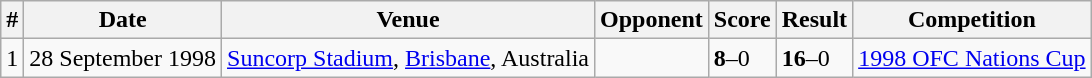<table class="wikitable">
<tr>
<th>#</th>
<th>Date</th>
<th>Venue</th>
<th>Opponent</th>
<th>Score</th>
<th>Result</th>
<th>Competition</th>
</tr>
<tr>
<td>1</td>
<td>28 September 1998</td>
<td><a href='#'>Suncorp Stadium</a>, <a href='#'>Brisbane</a>, Australia</td>
<td></td>
<td><strong>8</strong>–0</td>
<td><strong>16</strong>–0</td>
<td><a href='#'>1998 OFC Nations Cup</a></td>
</tr>
</table>
